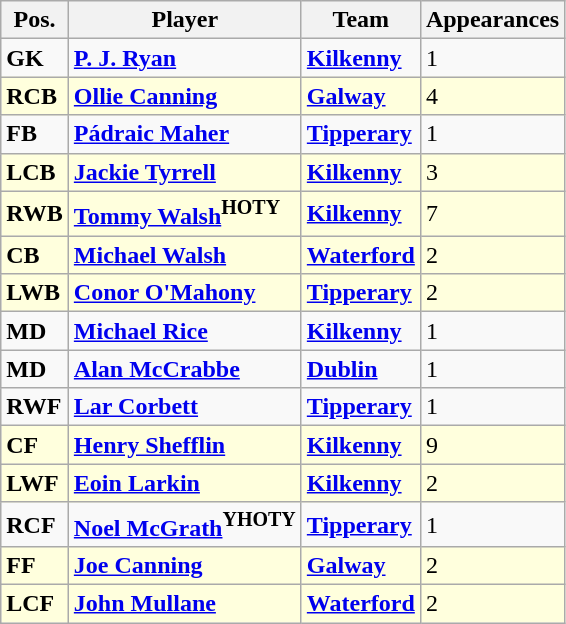<table class="wikitable">
<tr>
<th>Pos.</th>
<th>Player</th>
<th>Team</th>
<th>Appearances</th>
</tr>
<tr>
<td><strong>GK</strong></td>
<td> <strong><a href='#'>P. J. Ryan</a></strong></td>
<td><strong><a href='#'>Kilkenny</a></strong></td>
<td>1</td>
</tr>
<tr bgcolor=#FFFFDD>
<td><strong>RCB</strong></td>
<td> <strong><a href='#'>Ollie Canning</a></strong></td>
<td><strong><a href='#'>Galway</a></strong></td>
<td>4</td>
</tr>
<tr>
<td><strong>FB</strong></td>
<td> <strong><a href='#'>Pádraic Maher</a></strong></td>
<td><strong><a href='#'>Tipperary</a></strong></td>
<td>1</td>
</tr>
<tr bgcolor=#FFFFDD>
<td><strong>LCB</strong></td>
<td> <strong><a href='#'>Jackie Tyrrell</a></strong></td>
<td><strong><a href='#'>Kilkenny</a></strong></td>
<td>3</td>
</tr>
<tr bgcolor=#FFFFDD>
<td><strong>RWB</strong></td>
<td> <strong><a href='#'>Tommy Walsh</a><sup>HOTY</sup></strong></td>
<td><strong><a href='#'>Kilkenny</a></strong></td>
<td>7</td>
</tr>
<tr bgcolor=#FFFFDD>
<td><strong>CB</strong></td>
<td> <strong><a href='#'>Michael Walsh</a></strong></td>
<td><strong><a href='#'>Waterford</a></strong></td>
<td>2</td>
</tr>
<tr bgcolor=#FFFFDD>
<td><strong>LWB</strong></td>
<td> <strong><a href='#'>Conor O'Mahony</a></strong></td>
<td><strong><a href='#'>Tipperary</a></strong></td>
<td>2</td>
</tr>
<tr>
<td><strong>MD</strong></td>
<td> <strong><a href='#'>Michael Rice</a></strong></td>
<td><strong><a href='#'>Kilkenny</a></strong></td>
<td>1</td>
</tr>
<tr>
<td><strong>MD</strong></td>
<td> <strong><a href='#'>Alan McCrabbe</a></strong></td>
<td><strong><a href='#'>Dublin</a></strong></td>
<td>1</td>
</tr>
<tr>
<td><strong>RWF</strong></td>
<td> <strong><a href='#'>Lar Corbett</a></strong></td>
<td><strong><a href='#'>Tipperary</a></strong></td>
<td>1</td>
</tr>
<tr bgcolor=#FFFFDD>
<td><strong>CF</strong></td>
<td> <strong><a href='#'>Henry Shefflin</a></strong></td>
<td><strong><a href='#'>Kilkenny</a></strong></td>
<td>9</td>
</tr>
<tr bgcolor=#FFFFDD>
<td><strong>LWF</strong></td>
<td> <strong><a href='#'>Eoin Larkin</a></strong></td>
<td><strong><a href='#'>Kilkenny</a></strong></td>
<td>2</td>
</tr>
<tr>
<td><strong>RCF</strong></td>
<td> <strong><a href='#'>Noel McGrath</a><sup>YHOTY</sup></strong></td>
<td><strong><a href='#'>Tipperary</a></strong></td>
<td>1</td>
</tr>
<tr bgcolor=#FFFFDD>
<td><strong>FF</strong></td>
<td> <strong><a href='#'>Joe Canning</a></strong></td>
<td><strong><a href='#'>Galway</a></strong></td>
<td>2</td>
</tr>
<tr bgcolor=#FFFFDD>
<td><strong>LCF</strong></td>
<td> <strong><a href='#'>John Mullane</a></strong></td>
<td><strong><a href='#'>Waterford</a></strong></td>
<td>2</td>
</tr>
</table>
